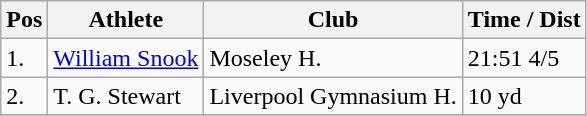<table class="wikitable">
<tr>
<th>Pos</th>
<th>Athlete</th>
<th>Club</th>
<th>Time / Dist</th>
</tr>
<tr>
<td>1.</td>
<td><a href='#'>William Snook</a></td>
<td>Moseley H.</td>
<td>21:51 4/5</td>
</tr>
<tr>
<td>2.</td>
<td>T. G. Stewart</td>
<td>Liverpool Gymnasium H.</td>
<td>10 yd</td>
</tr>
<tr>
</tr>
</table>
